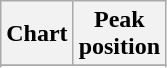<table class="wikitable plainrowheaders">
<tr>
<th>Chart</th>
<th>Peak<br>position</th>
</tr>
<tr>
</tr>
<tr>
</tr>
<tr>
</tr>
<tr>
</tr>
<tr>
</tr>
<tr>
</tr>
<tr>
</tr>
<tr>
</tr>
</table>
